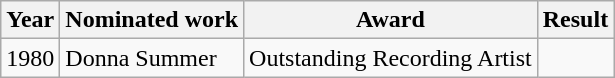<table class="wikitable">
<tr>
<th>Year</th>
<th>Nominated work</th>
<th>Award</th>
<th>Result</th>
</tr>
<tr>
<td rowspan>1980</td>
<td>Donna Summer</td>
<td>Outstanding Recording Artist</td>
<td></td>
</tr>
</table>
